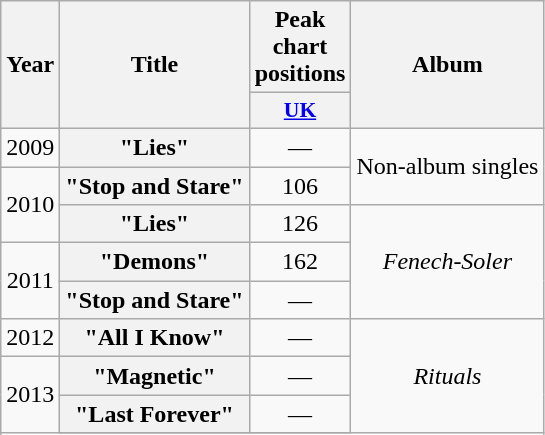<table class="wikitable plainrowheaders" style="text-align:center;">
<tr>
<th scope="col" rowspan="2">Year</th>
<th scope="col" rowspan="2">Title</th>
<th scope="col" colspan="1">Peak chart positions</th>
<th scope="col" rowspan="2">Album</th>
</tr>
<tr>
<th scope="col" style="width:3.0em;font-size:90%;"><a href='#'>UK</a></th>
</tr>
<tr>
<td rowspan="1">2009</td>
<th scope="row">"Lies"</th>
<td>—</td>
<td rowspan="2">Non-album singles</td>
</tr>
<tr>
<td rowspan="2">2010</td>
<th scope="row">"Stop and Stare"</th>
<td>106<br></td>
</tr>
<tr>
<th scope="row">"Lies"</th>
<td>126<br></td>
<td rowspan="3"><em>Fenech-Soler</em></td>
</tr>
<tr>
<td rowspan="2">2011</td>
<th scope="row">"Demons"</th>
<td>162<br></td>
</tr>
<tr>
<th scope="row">"Stop and Stare"</th>
<td>—</td>
</tr>
<tr>
<td rowspan="1">2012</td>
<th scope="row">"All I Know"</th>
<td>—</td>
<td rowspan="4"><em>Rituals</em></td>
</tr>
<tr>
<td rowspan="3">2013</td>
<th scope="row">"Magnetic"</th>
<td>—</td>
</tr>
<tr>
<th scope="row">"Last Forever"</th>
<td>—</td>
</tr>
<tr>
</tr>
</table>
